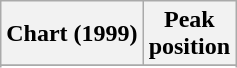<table class="wikitable plainrowheaders" style="text-align:center">
<tr>
<th scope="col">Chart (1999)</th>
<th scope="col">Peak<br>position</th>
</tr>
<tr>
</tr>
<tr>
</tr>
<tr>
</tr>
</table>
